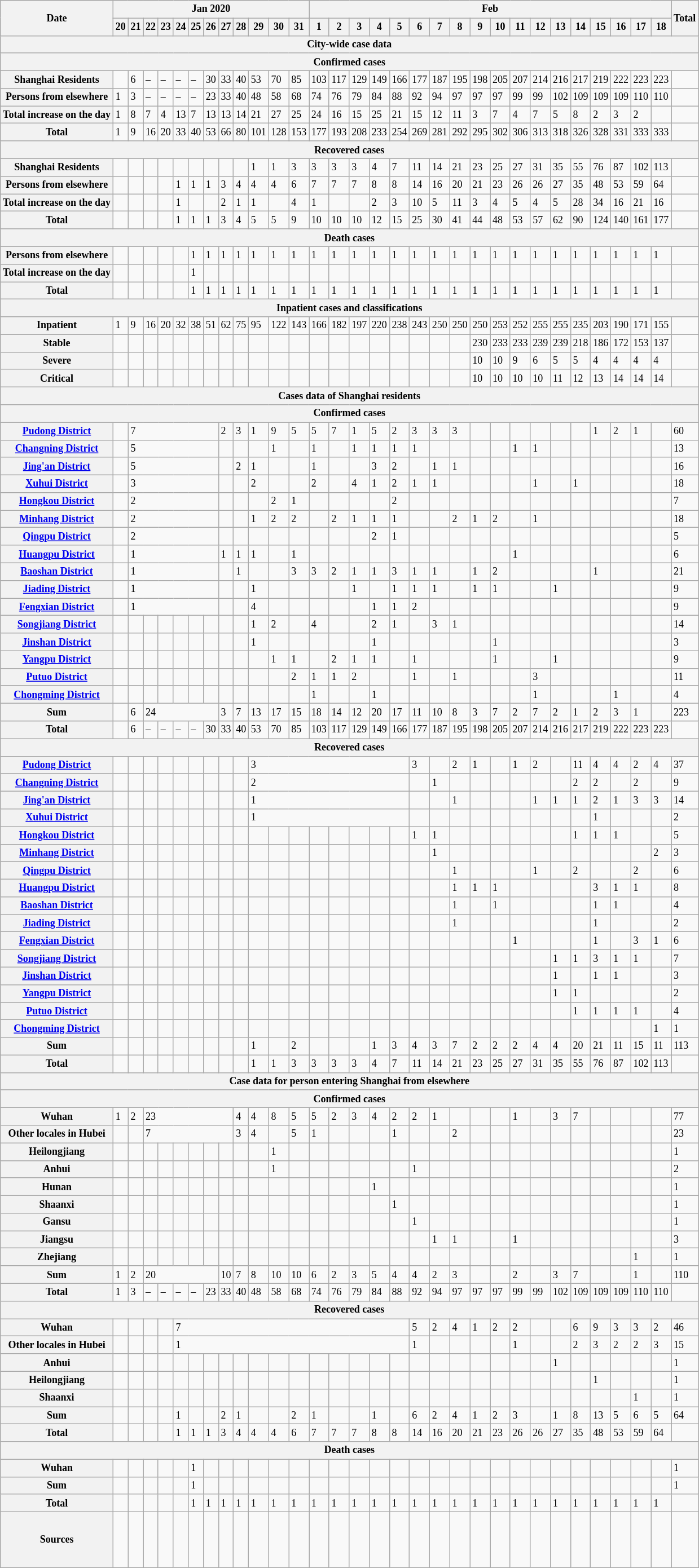<table class="wikitable" style="font-size:9pt;">
<tr>
<th rowspan="2">Date</th>
<th colspan="12">Jan 2020</th>
<th colspan="18">Feb</th>
<th rowspan="2">Total</th>
</tr>
<tr>
<th>20</th>
<th>21</th>
<th>22</th>
<th>23</th>
<th>24</th>
<th>25</th>
<th>26</th>
<th>27</th>
<th>28</th>
<th>29</th>
<th>30</th>
<th>31</th>
<th>1</th>
<th>2</th>
<th>3</th>
<th>4</th>
<th>5</th>
<th>6</th>
<th>7</th>
<th>8</th>
<th>9</th>
<th>10</th>
<th>11</th>
<th>12</th>
<th>13</th>
<th>14</th>
<th>15</th>
<th>16</th>
<th>17</th>
<th>18</th>
</tr>
<tr>
<th colspan="32">City-wide case data</th>
</tr>
<tr>
<th colspan="32">Confirmed cases</th>
</tr>
<tr>
<th>Shanghai Residents</th>
<td></td>
<td>6</td>
<td>–</td>
<td>–</td>
<td>–</td>
<td>–</td>
<td>30</td>
<td>33</td>
<td>40</td>
<td>53</td>
<td>70</td>
<td>85</td>
<td>103</td>
<td>117</td>
<td>129</td>
<td>149</td>
<td>166</td>
<td>177</td>
<td>187</td>
<td>195</td>
<td>198</td>
<td>205</td>
<td>207</td>
<td>214</td>
<td>216</td>
<td>217</td>
<td>219</td>
<td>222</td>
<td>223</td>
<td>223</td>
<td></td>
</tr>
<tr>
<th>Persons from elsewhere</th>
<td>1</td>
<td>3</td>
<td>–</td>
<td>–</td>
<td>–</td>
<td>–</td>
<td>23</td>
<td>33</td>
<td>40</td>
<td>48</td>
<td>58</td>
<td>68</td>
<td>74</td>
<td>76</td>
<td>79</td>
<td>84</td>
<td>88</td>
<td>92</td>
<td>94</td>
<td>97</td>
<td>97</td>
<td>97</td>
<td>99</td>
<td>99</td>
<td>102</td>
<td>109</td>
<td>109</td>
<td>109</td>
<td>110</td>
<td>110</td>
<td></td>
</tr>
<tr>
<th>Total increase on the day</th>
<td>1</td>
<td>8</td>
<td>7</td>
<td>4</td>
<td>13</td>
<td>7</td>
<td>13</td>
<td>13</td>
<td>14</td>
<td>21</td>
<td>27</td>
<td>25</td>
<td>24</td>
<td>16</td>
<td>15</td>
<td>25</td>
<td>21</td>
<td>15</td>
<td>12</td>
<td>11</td>
<td>3</td>
<td>7</td>
<td>4</td>
<td>7</td>
<td>5</td>
<td>8</td>
<td>2</td>
<td>3</td>
<td>2</td>
<td></td>
<td></td>
</tr>
<tr>
<th>Total</th>
<td>1</td>
<td>9</td>
<td>16</td>
<td>20</td>
<td>33</td>
<td>40</td>
<td>53</td>
<td>66</td>
<td>80</td>
<td>101</td>
<td>128</td>
<td>153</td>
<td>177</td>
<td>193</td>
<td>208</td>
<td>233</td>
<td>254</td>
<td>269</td>
<td>281</td>
<td>292</td>
<td>295</td>
<td>302</td>
<td>306</td>
<td>313</td>
<td>318</td>
<td>326</td>
<td>328</td>
<td>331</td>
<td>333</td>
<td>333</td>
<td></td>
</tr>
<tr>
<th colspan="32">Recovered cases</th>
</tr>
<tr>
<th>Shanghai Residents</th>
<td></td>
<td></td>
<td></td>
<td></td>
<td></td>
<td></td>
<td></td>
<td></td>
<td></td>
<td>1</td>
<td>1</td>
<td>3</td>
<td>3</td>
<td>3</td>
<td>3</td>
<td>4</td>
<td>7</td>
<td>11</td>
<td>14</td>
<td>21</td>
<td>23</td>
<td>25</td>
<td>27</td>
<td>31</td>
<td>35</td>
<td>55</td>
<td>76</td>
<td>87</td>
<td>102</td>
<td>113</td>
<td></td>
</tr>
<tr>
<th>Persons from elsewhere</th>
<td></td>
<td></td>
<td></td>
<td></td>
<td>1</td>
<td>1</td>
<td>1</td>
<td>3</td>
<td>4</td>
<td>4</td>
<td>4</td>
<td>6</td>
<td>7</td>
<td>7</td>
<td>7</td>
<td>8</td>
<td>8</td>
<td>14</td>
<td>16</td>
<td>20</td>
<td>21</td>
<td>23</td>
<td>26</td>
<td>26</td>
<td>27</td>
<td>35</td>
<td>48</td>
<td>53</td>
<td>59</td>
<td>64</td>
<td></td>
</tr>
<tr>
<th>Total increase on the day</th>
<td></td>
<td></td>
<td></td>
<td></td>
<td>1</td>
<td></td>
<td></td>
<td>2</td>
<td>1</td>
<td>1</td>
<td></td>
<td>4</td>
<td>1</td>
<td></td>
<td></td>
<td>2</td>
<td>3</td>
<td>10</td>
<td>5</td>
<td>11</td>
<td>3</td>
<td>4</td>
<td>5</td>
<td>4</td>
<td>5</td>
<td>28</td>
<td>34</td>
<td>16</td>
<td>21</td>
<td>16</td>
<td></td>
</tr>
<tr>
<th>Total</th>
<td></td>
<td></td>
<td></td>
<td></td>
<td>1</td>
<td>1</td>
<td>1</td>
<td>3</td>
<td>4</td>
<td>5</td>
<td>5</td>
<td>9</td>
<td>10</td>
<td>10</td>
<td>10</td>
<td>12</td>
<td>15</td>
<td>25</td>
<td>30</td>
<td>41</td>
<td>44</td>
<td>48</td>
<td>53</td>
<td>57</td>
<td>62</td>
<td>90</td>
<td>124</td>
<td>140</td>
<td>161</td>
<td>177</td>
<td></td>
</tr>
<tr>
<th colspan="32">Death cases</th>
</tr>
<tr>
<th>Persons from elsewhere</th>
<td></td>
<td></td>
<td></td>
<td></td>
<td></td>
<td>1</td>
<td>1</td>
<td>1</td>
<td>1</td>
<td>1</td>
<td>1</td>
<td>1</td>
<td>1</td>
<td>1</td>
<td>1</td>
<td>1</td>
<td>1</td>
<td>1</td>
<td>1</td>
<td>1</td>
<td>1</td>
<td>1</td>
<td>1</td>
<td>1</td>
<td>1</td>
<td>1</td>
<td>1</td>
<td>1</td>
<td>1</td>
<td>1</td>
<td></td>
</tr>
<tr>
<th>Total increase on the day</th>
<td></td>
<td></td>
<td></td>
<td></td>
<td></td>
<td>1</td>
<td></td>
<td></td>
<td></td>
<td></td>
<td></td>
<td></td>
<td></td>
<td></td>
<td></td>
<td></td>
<td></td>
<td></td>
<td></td>
<td></td>
<td></td>
<td></td>
<td></td>
<td></td>
<td></td>
<td></td>
<td></td>
<td></td>
<td></td>
<td></td>
<td></td>
</tr>
<tr>
<th>Total</th>
<td></td>
<td></td>
<td></td>
<td></td>
<td></td>
<td>1</td>
<td>1</td>
<td>1</td>
<td>1</td>
<td>1</td>
<td>1</td>
<td>1</td>
<td>1</td>
<td>1</td>
<td>1</td>
<td>1</td>
<td>1</td>
<td>1</td>
<td>1</td>
<td>1</td>
<td>1</td>
<td>1</td>
<td>1</td>
<td>1</td>
<td>1</td>
<td>1</td>
<td>1</td>
<td>1</td>
<td>1</td>
<td>1</td>
<td></td>
</tr>
<tr>
<th colspan="32">Inpatient cases and classifications</th>
</tr>
<tr>
<th>Inpatient</th>
<td>1</td>
<td>9</td>
<td>16</td>
<td>20</td>
<td>32</td>
<td>38</td>
<td>51</td>
<td>62</td>
<td>75</td>
<td>95</td>
<td>122</td>
<td>143</td>
<td>166</td>
<td>182</td>
<td>197</td>
<td>220</td>
<td>238</td>
<td>243</td>
<td>250</td>
<td>250</td>
<td>250</td>
<td>253</td>
<td>252</td>
<td>255</td>
<td>255</td>
<td>235</td>
<td>203</td>
<td>190</td>
<td>171</td>
<td>155</td>
<td></td>
</tr>
<tr>
<th>Stable</th>
<td></td>
<td></td>
<td></td>
<td></td>
<td></td>
<td></td>
<td></td>
<td></td>
<td></td>
<td></td>
<td></td>
<td></td>
<td></td>
<td></td>
<td></td>
<td></td>
<td></td>
<td></td>
<td></td>
<td></td>
<td>230</td>
<td>233</td>
<td>233</td>
<td>239</td>
<td>239</td>
<td>218</td>
<td>186</td>
<td>172</td>
<td>153</td>
<td>137</td>
<td></td>
</tr>
<tr>
<th>Severe</th>
<td></td>
<td></td>
<td></td>
<td></td>
<td></td>
<td></td>
<td></td>
<td></td>
<td></td>
<td></td>
<td></td>
<td></td>
<td></td>
<td></td>
<td></td>
<td></td>
<td></td>
<td></td>
<td></td>
<td></td>
<td>10</td>
<td>10</td>
<td>9</td>
<td>6</td>
<td>5</td>
<td>5</td>
<td>4</td>
<td>4</td>
<td>4</td>
<td>4</td>
<td></td>
</tr>
<tr>
<th>Critical</th>
<td></td>
<td></td>
<td></td>
<td></td>
<td></td>
<td></td>
<td></td>
<td></td>
<td></td>
<td></td>
<td></td>
<td></td>
<td></td>
<td></td>
<td></td>
<td></td>
<td></td>
<td></td>
<td></td>
<td></td>
<td>10</td>
<td>10</td>
<td>10</td>
<td>10</td>
<td>11</td>
<td>12</td>
<td>13</td>
<td>14</td>
<td>14</td>
<td>14</td>
<td></td>
</tr>
<tr>
<th colspan="32">Cases data of Shanghai residents</th>
</tr>
<tr>
<th colspan="32">Confirmed cases</th>
</tr>
<tr>
<th><a href='#'>Pudong District</a></th>
<td></td>
<td colspan="6">7</td>
<td>2</td>
<td>3</td>
<td>1</td>
<td>9</td>
<td>5</td>
<td>5</td>
<td>7</td>
<td>1</td>
<td>5</td>
<td>2</td>
<td>3</td>
<td>3</td>
<td>3</td>
<td></td>
<td></td>
<td></td>
<td></td>
<td></td>
<td></td>
<td>1</td>
<td>2</td>
<td>1</td>
<td></td>
<td>60</td>
</tr>
<tr>
<th><a href='#'>Changning District</a></th>
<td></td>
<td colspan="6">5</td>
<td></td>
<td></td>
<td></td>
<td>1</td>
<td></td>
<td>1</td>
<td></td>
<td>1</td>
<td>1</td>
<td>1</td>
<td>1</td>
<td></td>
<td></td>
<td></td>
<td></td>
<td>1</td>
<td>1</td>
<td></td>
<td></td>
<td></td>
<td></td>
<td></td>
<td></td>
<td>13</td>
</tr>
<tr>
<th><a href='#'>Jing'an District</a></th>
<td></td>
<td colspan="6">5</td>
<td></td>
<td>2</td>
<td>1</td>
<td></td>
<td></td>
<td>1</td>
<td></td>
<td></td>
<td>3</td>
<td>2</td>
<td></td>
<td>1</td>
<td>1</td>
<td></td>
<td></td>
<td></td>
<td></td>
<td></td>
<td></td>
<td></td>
<td></td>
<td></td>
<td></td>
<td>16</td>
</tr>
<tr>
<th><a href='#'>Xuhui District</a></th>
<td></td>
<td colspan="6">3</td>
<td></td>
<td></td>
<td>2</td>
<td></td>
<td></td>
<td>2</td>
<td></td>
<td>4</td>
<td>1</td>
<td>2</td>
<td>1</td>
<td>1</td>
<td></td>
<td></td>
<td></td>
<td></td>
<td>1</td>
<td></td>
<td>1</td>
<td></td>
<td></td>
<td></td>
<td></td>
<td>18</td>
</tr>
<tr>
<th><a href='#'>Hongkou District</a></th>
<td></td>
<td colspan="6">2</td>
<td></td>
<td></td>
<td></td>
<td>2</td>
<td>1</td>
<td></td>
<td></td>
<td></td>
<td></td>
<td>2</td>
<td></td>
<td></td>
<td></td>
<td></td>
<td></td>
<td></td>
<td></td>
<td></td>
<td></td>
<td></td>
<td></td>
<td></td>
<td></td>
<td>7</td>
</tr>
<tr>
<th><a href='#'>Minhang District</a></th>
<td></td>
<td colspan="6">2</td>
<td></td>
<td></td>
<td>1</td>
<td>2</td>
<td>2</td>
<td></td>
<td>2</td>
<td>1</td>
<td>1</td>
<td>1</td>
<td></td>
<td></td>
<td>2</td>
<td>1</td>
<td>2</td>
<td></td>
<td>1</td>
<td></td>
<td></td>
<td></td>
<td></td>
<td></td>
<td></td>
<td>18</td>
</tr>
<tr>
<th><a href='#'>Qingpu District</a></th>
<td></td>
<td colspan="6">2</td>
<td></td>
<td></td>
<td></td>
<td></td>
<td></td>
<td></td>
<td></td>
<td></td>
<td>2</td>
<td>1</td>
<td></td>
<td></td>
<td></td>
<td></td>
<td></td>
<td></td>
<td></td>
<td></td>
<td></td>
<td></td>
<td></td>
<td></td>
<td></td>
<td>5</td>
</tr>
<tr>
<th><a href='#'>Huangpu District</a></th>
<td></td>
<td colspan="6">1</td>
<td>1</td>
<td>1</td>
<td>1</td>
<td></td>
<td>1</td>
<td></td>
<td></td>
<td></td>
<td></td>
<td></td>
<td></td>
<td></td>
<td></td>
<td></td>
<td></td>
<td>1</td>
<td></td>
<td></td>
<td></td>
<td></td>
<td></td>
<td></td>
<td></td>
<td>6</td>
</tr>
<tr>
<th><a href='#'>Baoshan District</a></th>
<td></td>
<td colspan="6">1</td>
<td></td>
<td>1</td>
<td></td>
<td></td>
<td>3</td>
<td>3</td>
<td>2</td>
<td>1</td>
<td>1</td>
<td>3</td>
<td>1</td>
<td>1</td>
<td></td>
<td>1</td>
<td>2</td>
<td></td>
<td></td>
<td></td>
<td></td>
<td>1</td>
<td></td>
<td></td>
<td></td>
<td>21</td>
</tr>
<tr>
<th><a href='#'>Jiading District</a></th>
<td></td>
<td colspan="6">1</td>
<td></td>
<td></td>
<td>1</td>
<td></td>
<td></td>
<td></td>
<td></td>
<td>1</td>
<td></td>
<td>1</td>
<td>1</td>
<td>1</td>
<td></td>
<td>1</td>
<td>1</td>
<td></td>
<td></td>
<td>1</td>
<td></td>
<td></td>
<td></td>
<td></td>
<td></td>
<td>9</td>
</tr>
<tr>
<th><a href='#'>Fengxian District</a></th>
<td></td>
<td colspan="6">1</td>
<td></td>
<td></td>
<td>4</td>
<td></td>
<td></td>
<td></td>
<td></td>
<td></td>
<td>1</td>
<td>1</td>
<td>2</td>
<td></td>
<td></td>
<td></td>
<td></td>
<td></td>
<td></td>
<td></td>
<td></td>
<td></td>
<td></td>
<td></td>
<td></td>
<td>9</td>
</tr>
<tr>
<th><a href='#'>Songjiang District</a></th>
<td></td>
<td></td>
<td></td>
<td></td>
<td></td>
<td></td>
<td></td>
<td></td>
<td></td>
<td>1</td>
<td>2</td>
<td></td>
<td>4</td>
<td></td>
<td></td>
<td>2</td>
<td>1</td>
<td></td>
<td>3</td>
<td>1</td>
<td></td>
<td></td>
<td></td>
<td></td>
<td></td>
<td></td>
<td></td>
<td></td>
<td></td>
<td></td>
<td>14</td>
</tr>
<tr>
<th><a href='#'>Jinshan District</a></th>
<td></td>
<td></td>
<td></td>
<td></td>
<td></td>
<td></td>
<td></td>
<td></td>
<td></td>
<td>1</td>
<td></td>
<td></td>
<td></td>
<td></td>
<td></td>
<td>1</td>
<td></td>
<td></td>
<td></td>
<td></td>
<td></td>
<td>1</td>
<td></td>
<td></td>
<td></td>
<td></td>
<td></td>
<td></td>
<td></td>
<td></td>
<td>3</td>
</tr>
<tr>
<th><a href='#'>Yangpu District</a></th>
<td></td>
<td></td>
<td></td>
<td></td>
<td></td>
<td></td>
<td></td>
<td></td>
<td></td>
<td></td>
<td>1</td>
<td>1</td>
<td></td>
<td>2</td>
<td>1</td>
<td>1</td>
<td></td>
<td>1</td>
<td></td>
<td></td>
<td></td>
<td>1</td>
<td></td>
<td></td>
<td>1</td>
<td></td>
<td></td>
<td></td>
<td></td>
<td></td>
<td>9</td>
</tr>
<tr>
<th><a href='#'>Putuo District</a></th>
<td></td>
<td></td>
<td></td>
<td></td>
<td></td>
<td></td>
<td></td>
<td></td>
<td></td>
<td></td>
<td></td>
<td>2</td>
<td>1</td>
<td>1</td>
<td>2</td>
<td></td>
<td></td>
<td>1</td>
<td></td>
<td>1</td>
<td></td>
<td></td>
<td></td>
<td>3</td>
<td></td>
<td></td>
<td></td>
<td></td>
<td></td>
<td></td>
<td>11</td>
</tr>
<tr>
<th><a href='#'>Chongming District</a></th>
<td></td>
<td></td>
<td></td>
<td></td>
<td></td>
<td></td>
<td></td>
<td></td>
<td></td>
<td></td>
<td></td>
<td></td>
<td>1</td>
<td></td>
<td></td>
<td>1</td>
<td></td>
<td></td>
<td></td>
<td></td>
<td></td>
<td></td>
<td></td>
<td>1</td>
<td></td>
<td></td>
<td></td>
<td>1</td>
<td></td>
<td></td>
<td>4</td>
</tr>
<tr>
<th>Sum</th>
<td></td>
<td>6</td>
<td colspan="5">24</td>
<td>3</td>
<td>7</td>
<td>13</td>
<td>17</td>
<td>15</td>
<td>18</td>
<td>14</td>
<td>12</td>
<td>20</td>
<td>17</td>
<td>11</td>
<td>10</td>
<td>8</td>
<td>3</td>
<td>7</td>
<td>2</td>
<td>7</td>
<td>2</td>
<td>1</td>
<td>2</td>
<td>3</td>
<td>1</td>
<td></td>
<td>223</td>
</tr>
<tr>
<th>Total</th>
<td></td>
<td>6</td>
<td>–</td>
<td>–</td>
<td>–</td>
<td>–</td>
<td>30</td>
<td>33</td>
<td>40</td>
<td>53</td>
<td>70</td>
<td>85</td>
<td>103</td>
<td>117</td>
<td>129</td>
<td>149</td>
<td>166</td>
<td>177</td>
<td>187</td>
<td>195</td>
<td>198</td>
<td>205</td>
<td>207</td>
<td>214</td>
<td>216</td>
<td>217</td>
<td>219</td>
<td>222</td>
<td>223</td>
<td>223</td>
<td></td>
</tr>
<tr>
<th colspan="32">Recovered cases</th>
</tr>
<tr>
<th><a href='#'>Pudong District</a></th>
<td></td>
<td></td>
<td></td>
<td></td>
<td></td>
<td></td>
<td></td>
<td></td>
<td></td>
<td colspan="8">3</td>
<td>3</td>
<td></td>
<td>2</td>
<td>1</td>
<td></td>
<td>1</td>
<td>2</td>
<td></td>
<td>11</td>
<td>4</td>
<td>4</td>
<td>2</td>
<td>4</td>
<td>37</td>
</tr>
<tr>
<th><a href='#'>Changning District</a></th>
<td></td>
<td></td>
<td></td>
<td></td>
<td></td>
<td></td>
<td></td>
<td></td>
<td></td>
<td colspan="8">2</td>
<td></td>
<td>1</td>
<td></td>
<td></td>
<td></td>
<td></td>
<td></td>
<td></td>
<td>2</td>
<td>2</td>
<td></td>
<td>2</td>
<td></td>
<td>9</td>
</tr>
<tr>
<th><a href='#'>Jing'an District</a></th>
<td></td>
<td></td>
<td></td>
<td></td>
<td></td>
<td></td>
<td></td>
<td></td>
<td></td>
<td colspan="8">1</td>
<td></td>
<td></td>
<td>1</td>
<td></td>
<td></td>
<td></td>
<td>1</td>
<td>1</td>
<td>1</td>
<td>2</td>
<td>1</td>
<td>3</td>
<td>3</td>
<td>14</td>
</tr>
<tr>
<th><a href='#'>Xuhui District</a></th>
<td></td>
<td></td>
<td></td>
<td></td>
<td></td>
<td></td>
<td></td>
<td></td>
<td></td>
<td colspan="8">1</td>
<td></td>
<td></td>
<td></td>
<td></td>
<td></td>
<td></td>
<td></td>
<td></td>
<td></td>
<td>1</td>
<td></td>
<td></td>
<td></td>
<td>2</td>
</tr>
<tr>
<th><a href='#'>Hongkou District</a></th>
<td></td>
<td></td>
<td></td>
<td></td>
<td></td>
<td></td>
<td></td>
<td></td>
<td></td>
<td></td>
<td></td>
<td></td>
<td></td>
<td></td>
<td></td>
<td></td>
<td></td>
<td>1</td>
<td>1</td>
<td></td>
<td></td>
<td></td>
<td></td>
<td></td>
<td></td>
<td>1</td>
<td>1</td>
<td>1</td>
<td></td>
<td></td>
<td>5</td>
</tr>
<tr>
<th><a href='#'>Minhang District</a></th>
<td></td>
<td></td>
<td></td>
<td></td>
<td></td>
<td></td>
<td></td>
<td></td>
<td></td>
<td></td>
<td></td>
<td></td>
<td></td>
<td></td>
<td></td>
<td></td>
<td></td>
<td></td>
<td>1</td>
<td></td>
<td></td>
<td></td>
<td></td>
<td></td>
<td></td>
<td></td>
<td></td>
<td></td>
<td></td>
<td>2</td>
<td>3</td>
</tr>
<tr>
<th><a href='#'>Qingpu District</a></th>
<td></td>
<td></td>
<td></td>
<td></td>
<td></td>
<td></td>
<td></td>
<td></td>
<td></td>
<td></td>
<td></td>
<td></td>
<td></td>
<td></td>
<td></td>
<td></td>
<td></td>
<td></td>
<td></td>
<td>1</td>
<td></td>
<td></td>
<td></td>
<td>1</td>
<td></td>
<td>2</td>
<td></td>
<td></td>
<td>2</td>
<td></td>
<td>6</td>
</tr>
<tr>
<th><a href='#'>Huangpu District</a></th>
<td></td>
<td></td>
<td></td>
<td></td>
<td></td>
<td></td>
<td></td>
<td></td>
<td></td>
<td></td>
<td></td>
<td></td>
<td></td>
<td></td>
<td></td>
<td></td>
<td></td>
<td></td>
<td></td>
<td>1</td>
<td>1</td>
<td>1</td>
<td></td>
<td></td>
<td></td>
<td></td>
<td>3</td>
<td>1</td>
<td>1</td>
<td></td>
<td>8</td>
</tr>
<tr>
<th><a href='#'>Baoshan District</a></th>
<td></td>
<td></td>
<td></td>
<td></td>
<td></td>
<td></td>
<td></td>
<td></td>
<td></td>
<td></td>
<td></td>
<td></td>
<td></td>
<td></td>
<td></td>
<td></td>
<td></td>
<td></td>
<td></td>
<td>1</td>
<td></td>
<td>1</td>
<td></td>
<td></td>
<td></td>
<td></td>
<td>1</td>
<td>1</td>
<td></td>
<td></td>
<td>4</td>
</tr>
<tr>
<th><a href='#'>Jiading District</a></th>
<td></td>
<td></td>
<td></td>
<td></td>
<td></td>
<td></td>
<td></td>
<td></td>
<td></td>
<td></td>
<td></td>
<td></td>
<td></td>
<td></td>
<td></td>
<td></td>
<td></td>
<td></td>
<td></td>
<td>1</td>
<td></td>
<td></td>
<td></td>
<td></td>
<td></td>
<td></td>
<td>1</td>
<td></td>
<td></td>
<td></td>
<td>2</td>
</tr>
<tr>
<th><a href='#'>Fengxian District</a></th>
<td></td>
<td></td>
<td></td>
<td></td>
<td></td>
<td></td>
<td></td>
<td></td>
<td></td>
<td></td>
<td></td>
<td></td>
<td></td>
<td></td>
<td></td>
<td></td>
<td></td>
<td></td>
<td></td>
<td></td>
<td></td>
<td></td>
<td>1</td>
<td></td>
<td></td>
<td></td>
<td>1</td>
<td></td>
<td>3</td>
<td>1</td>
<td>6</td>
</tr>
<tr>
<th><a href='#'>Songjiang District</a></th>
<td></td>
<td></td>
<td></td>
<td></td>
<td></td>
<td></td>
<td></td>
<td></td>
<td></td>
<td></td>
<td></td>
<td></td>
<td></td>
<td></td>
<td></td>
<td></td>
<td></td>
<td></td>
<td></td>
<td></td>
<td></td>
<td></td>
<td></td>
<td></td>
<td>1</td>
<td>1</td>
<td>3</td>
<td>1</td>
<td>1</td>
<td></td>
<td>7</td>
</tr>
<tr>
<th><a href='#'>Jinshan District</a></th>
<td></td>
<td></td>
<td></td>
<td></td>
<td></td>
<td></td>
<td></td>
<td></td>
<td></td>
<td></td>
<td></td>
<td></td>
<td></td>
<td></td>
<td></td>
<td></td>
<td></td>
<td></td>
<td></td>
<td></td>
<td></td>
<td></td>
<td></td>
<td></td>
<td>1</td>
<td></td>
<td>1</td>
<td>1</td>
<td></td>
<td></td>
<td>3</td>
</tr>
<tr>
<th><a href='#'>Yangpu District</a></th>
<td></td>
<td></td>
<td></td>
<td></td>
<td></td>
<td></td>
<td></td>
<td></td>
<td></td>
<td></td>
<td></td>
<td></td>
<td></td>
<td></td>
<td></td>
<td></td>
<td></td>
<td></td>
<td></td>
<td></td>
<td></td>
<td></td>
<td></td>
<td></td>
<td>1</td>
<td>1</td>
<td></td>
<td></td>
<td></td>
<td></td>
<td>2</td>
</tr>
<tr>
<th><a href='#'>Putuo District</a></th>
<td></td>
<td></td>
<td></td>
<td></td>
<td></td>
<td></td>
<td></td>
<td></td>
<td></td>
<td></td>
<td></td>
<td></td>
<td></td>
<td></td>
<td></td>
<td></td>
<td></td>
<td></td>
<td></td>
<td></td>
<td></td>
<td></td>
<td></td>
<td></td>
<td></td>
<td>1</td>
<td>1</td>
<td>1</td>
<td>1</td>
<td></td>
<td>4</td>
</tr>
<tr>
<th><a href='#'>Chongming District</a></th>
<td></td>
<td></td>
<td></td>
<td></td>
<td></td>
<td></td>
<td></td>
<td></td>
<td></td>
<td></td>
<td></td>
<td></td>
<td></td>
<td></td>
<td></td>
<td></td>
<td></td>
<td></td>
<td></td>
<td></td>
<td></td>
<td></td>
<td></td>
<td></td>
<td></td>
<td></td>
<td></td>
<td></td>
<td></td>
<td>1</td>
<td>1</td>
</tr>
<tr>
<th>Sum</th>
<td></td>
<td></td>
<td></td>
<td></td>
<td></td>
<td></td>
<td></td>
<td></td>
<td></td>
<td>1</td>
<td></td>
<td>2</td>
<td></td>
<td></td>
<td></td>
<td>1</td>
<td>3</td>
<td>4</td>
<td>3</td>
<td>7</td>
<td>2</td>
<td>2</td>
<td>2</td>
<td>4</td>
<td>4</td>
<td>20</td>
<td>21</td>
<td>11</td>
<td>15</td>
<td>11</td>
<td>113</td>
</tr>
<tr>
<th>Total</th>
<td></td>
<td></td>
<td></td>
<td></td>
<td></td>
<td></td>
<td></td>
<td></td>
<td></td>
<td>1</td>
<td>1</td>
<td>3</td>
<td>3</td>
<td>3</td>
<td>3</td>
<td>4</td>
<td>7</td>
<td>11</td>
<td>14</td>
<td>21</td>
<td>23</td>
<td>25</td>
<td>27</td>
<td>31</td>
<td>35</td>
<td>55</td>
<td>76</td>
<td>87</td>
<td>102</td>
<td>113</td>
<td></td>
</tr>
<tr>
<th colspan="32">Case data for person entering Shanghai from elsewhere</th>
</tr>
<tr>
<th colspan="32">Confirmed cases</th>
</tr>
<tr>
<th>Wuhan</th>
<td>1</td>
<td>2</td>
<td colspan="6">23</td>
<td>4</td>
<td>4</td>
<td>8</td>
<td>5</td>
<td>5</td>
<td>2</td>
<td>3</td>
<td>4</td>
<td>2</td>
<td>2</td>
<td>1</td>
<td></td>
<td></td>
<td></td>
<td>1</td>
<td></td>
<td>3</td>
<td>7</td>
<td></td>
<td></td>
<td></td>
<td></td>
<td>77</td>
</tr>
<tr>
<th>Other locales in Hubei</th>
<td></td>
<td></td>
<td colspan="6">7</td>
<td>3</td>
<td>4</td>
<td></td>
<td>5</td>
<td>1</td>
<td></td>
<td></td>
<td></td>
<td>1</td>
<td></td>
<td></td>
<td>2</td>
<td></td>
<td></td>
<td></td>
<td></td>
<td></td>
<td></td>
<td></td>
<td></td>
<td></td>
<td></td>
<td>23</td>
</tr>
<tr>
<th>Heilongjiang</th>
<td></td>
<td></td>
<td></td>
<td></td>
<td></td>
<td></td>
<td></td>
<td></td>
<td></td>
<td></td>
<td>1</td>
<td></td>
<td></td>
<td></td>
<td></td>
<td></td>
<td></td>
<td></td>
<td></td>
<td></td>
<td></td>
<td></td>
<td></td>
<td></td>
<td></td>
<td></td>
<td></td>
<td></td>
<td></td>
<td></td>
<td>1</td>
</tr>
<tr>
<th>Anhui</th>
<td></td>
<td></td>
<td></td>
<td></td>
<td></td>
<td></td>
<td></td>
<td></td>
<td></td>
<td></td>
<td>1</td>
<td></td>
<td></td>
<td></td>
<td></td>
<td></td>
<td></td>
<td>1</td>
<td></td>
<td></td>
<td></td>
<td></td>
<td></td>
<td></td>
<td></td>
<td></td>
<td></td>
<td></td>
<td></td>
<td></td>
<td>2</td>
</tr>
<tr>
<th>Hunan</th>
<td></td>
<td></td>
<td></td>
<td></td>
<td></td>
<td></td>
<td></td>
<td></td>
<td></td>
<td></td>
<td></td>
<td></td>
<td></td>
<td></td>
<td></td>
<td>1</td>
<td></td>
<td></td>
<td></td>
<td></td>
<td></td>
<td></td>
<td></td>
<td></td>
<td></td>
<td></td>
<td></td>
<td></td>
<td></td>
<td></td>
<td>1</td>
</tr>
<tr>
<th>Shaanxi</th>
<td></td>
<td></td>
<td></td>
<td></td>
<td></td>
<td></td>
<td></td>
<td></td>
<td></td>
<td></td>
<td></td>
<td></td>
<td></td>
<td></td>
<td></td>
<td></td>
<td>1</td>
<td></td>
<td></td>
<td></td>
<td></td>
<td></td>
<td></td>
<td></td>
<td></td>
<td></td>
<td></td>
<td></td>
<td></td>
<td></td>
<td>1</td>
</tr>
<tr>
<th>Gansu</th>
<td></td>
<td></td>
<td></td>
<td></td>
<td></td>
<td></td>
<td></td>
<td></td>
<td></td>
<td></td>
<td></td>
<td></td>
<td></td>
<td></td>
<td></td>
<td></td>
<td></td>
<td>1</td>
<td></td>
<td></td>
<td></td>
<td></td>
<td></td>
<td></td>
<td></td>
<td></td>
<td></td>
<td></td>
<td></td>
<td></td>
<td>1</td>
</tr>
<tr>
<th>Jiangsu</th>
<td></td>
<td></td>
<td></td>
<td></td>
<td></td>
<td></td>
<td></td>
<td></td>
<td></td>
<td></td>
<td></td>
<td></td>
<td></td>
<td></td>
<td></td>
<td></td>
<td></td>
<td></td>
<td>1</td>
<td>1</td>
<td></td>
<td></td>
<td>1</td>
<td></td>
<td></td>
<td></td>
<td></td>
<td></td>
<td></td>
<td></td>
<td>3</td>
</tr>
<tr>
<th>Zhejiang</th>
<td></td>
<td></td>
<td></td>
<td></td>
<td></td>
<td></td>
<td></td>
<td></td>
<td></td>
<td></td>
<td></td>
<td></td>
<td></td>
<td></td>
<td></td>
<td></td>
<td></td>
<td></td>
<td></td>
<td></td>
<td></td>
<td></td>
<td></td>
<td></td>
<td></td>
<td></td>
<td></td>
<td></td>
<td>1</td>
<td></td>
<td>1</td>
</tr>
<tr>
<th>Sum</th>
<td>1</td>
<td>2</td>
<td colspan="5">20</td>
<td>10</td>
<td>7</td>
<td>8</td>
<td>10</td>
<td>10</td>
<td>6</td>
<td>2</td>
<td>3</td>
<td>5</td>
<td>4</td>
<td>4</td>
<td>2</td>
<td>3</td>
<td></td>
<td></td>
<td>2</td>
<td></td>
<td>3</td>
<td>7</td>
<td></td>
<td></td>
<td>1</td>
<td></td>
<td>110</td>
</tr>
<tr>
<th>Total</th>
<td>1</td>
<td>3</td>
<td>–</td>
<td>–</td>
<td>–</td>
<td>–</td>
<td>23</td>
<td>33</td>
<td>40</td>
<td>48</td>
<td>58</td>
<td>68</td>
<td>74</td>
<td>76</td>
<td>79</td>
<td>84</td>
<td>88</td>
<td>92</td>
<td>94</td>
<td>97</td>
<td>97</td>
<td>97</td>
<td>99</td>
<td>99</td>
<td>102</td>
<td>109</td>
<td>109</td>
<td>109</td>
<td>110</td>
<td>110</td>
<td></td>
</tr>
<tr>
<th colspan="32">Recovered cases</th>
</tr>
<tr>
<th>Wuhan</th>
<td></td>
<td></td>
<td></td>
<td></td>
<td colspan="13">7</td>
<td>5</td>
<td>2</td>
<td>4</td>
<td>1</td>
<td>2</td>
<td>2</td>
<td></td>
<td></td>
<td>6</td>
<td>9</td>
<td>3</td>
<td>3</td>
<td>2</td>
<td>46</td>
</tr>
<tr>
<th>Other locales in Hubei</th>
<td></td>
<td></td>
<td></td>
<td></td>
<td colspan="13">1</td>
<td>1</td>
<td></td>
<td></td>
<td></td>
<td></td>
<td>1</td>
<td></td>
<td></td>
<td>2</td>
<td>3</td>
<td>2</td>
<td>2</td>
<td>3</td>
<td>15</td>
</tr>
<tr>
<th>Anhui</th>
<td></td>
<td></td>
<td></td>
<td></td>
<td></td>
<td></td>
<td></td>
<td></td>
<td></td>
<td></td>
<td></td>
<td></td>
<td></td>
<td></td>
<td></td>
<td></td>
<td></td>
<td></td>
<td></td>
<td></td>
<td></td>
<td></td>
<td></td>
<td></td>
<td>1</td>
<td></td>
<td></td>
<td></td>
<td></td>
<td></td>
<td>1</td>
</tr>
<tr>
<th>Heilongjiang</th>
<td></td>
<td></td>
<td></td>
<td></td>
<td></td>
<td></td>
<td></td>
<td></td>
<td></td>
<td></td>
<td></td>
<td></td>
<td></td>
<td></td>
<td></td>
<td></td>
<td></td>
<td></td>
<td></td>
<td></td>
<td></td>
<td></td>
<td></td>
<td></td>
<td></td>
<td></td>
<td>1</td>
<td></td>
<td></td>
<td></td>
<td>1</td>
</tr>
<tr>
<th>Shaanxi</th>
<td></td>
<td></td>
<td></td>
<td></td>
<td></td>
<td></td>
<td></td>
<td></td>
<td></td>
<td></td>
<td></td>
<td></td>
<td></td>
<td></td>
<td></td>
<td></td>
<td></td>
<td></td>
<td></td>
<td></td>
<td></td>
<td></td>
<td></td>
<td></td>
<td></td>
<td></td>
<td></td>
<td></td>
<td>1</td>
<td></td>
<td>1</td>
</tr>
<tr>
<th>Sum</th>
<td></td>
<td></td>
<td></td>
<td></td>
<td>1</td>
<td></td>
<td></td>
<td>2</td>
<td>1</td>
<td></td>
<td></td>
<td>2</td>
<td>1</td>
<td></td>
<td></td>
<td>1</td>
<td></td>
<td>6</td>
<td>2</td>
<td>4</td>
<td>1</td>
<td>2</td>
<td>3</td>
<td></td>
<td>1</td>
<td>8</td>
<td>13</td>
<td>5</td>
<td>6</td>
<td>5</td>
<td>64</td>
</tr>
<tr>
<th>Total</th>
<td></td>
<td></td>
<td></td>
<td></td>
<td>1</td>
<td>1</td>
<td>1</td>
<td>3</td>
<td>4</td>
<td>4</td>
<td>4</td>
<td>6</td>
<td>7</td>
<td>7</td>
<td>7</td>
<td>8</td>
<td>8</td>
<td>14</td>
<td>16</td>
<td>20</td>
<td>21</td>
<td>23</td>
<td>26</td>
<td>26</td>
<td>27</td>
<td>35</td>
<td>48</td>
<td>53</td>
<td>59</td>
<td>64</td>
<td></td>
</tr>
<tr>
<th colspan="32">Death cases</th>
</tr>
<tr>
<th>Wuhan</th>
<td></td>
<td></td>
<td></td>
<td></td>
<td></td>
<td>1</td>
<td></td>
<td></td>
<td></td>
<td></td>
<td></td>
<td></td>
<td></td>
<td></td>
<td></td>
<td></td>
<td></td>
<td></td>
<td></td>
<td></td>
<td></td>
<td></td>
<td></td>
<td></td>
<td></td>
<td></td>
<td></td>
<td></td>
<td></td>
<td></td>
<td>1</td>
</tr>
<tr>
<th>Sum</th>
<td></td>
<td></td>
<td></td>
<td></td>
<td></td>
<td>1</td>
<td></td>
<td></td>
<td></td>
<td></td>
<td></td>
<td></td>
<td></td>
<td></td>
<td></td>
<td></td>
<td></td>
<td></td>
<td></td>
<td></td>
<td></td>
<td></td>
<td></td>
<td></td>
<td></td>
<td></td>
<td></td>
<td></td>
<td></td>
<td></td>
<td>1</td>
</tr>
<tr>
<th>Total</th>
<td></td>
<td></td>
<td></td>
<td></td>
<td></td>
<td>1</td>
<td>1</td>
<td>1</td>
<td>1</td>
<td>1</td>
<td>1</td>
<td>1</td>
<td>1</td>
<td>1</td>
<td>1</td>
<td>1</td>
<td>1</td>
<td>1</td>
<td>1</td>
<td>1</td>
<td>1</td>
<td>1</td>
<td>1</td>
<td>1</td>
<td>1</td>
<td>1</td>
<td>1</td>
<td>1</td>
<td>1</td>
<td>1</td>
<td></td>
</tr>
<tr>
<th>Sources</th>
<td></td>
<td><br><br><br><br></td>
<td></td>
<td></td>
<td><br><br></td>
<td></td>
<td></td>
<td></td>
<td></td>
<td></td>
<td></td>
<td></td>
<td></td>
<td></td>
<td></td>
<td></td>
<td></td>
<td></td>
<td></td>
<td></td>
<td></td>
<td></td>
<td></td>
<td></td>
<td></td>
<td></td>
<td></td>
<td></td>
<td></td>
<td></td>
<td></td>
</tr>
</table>
